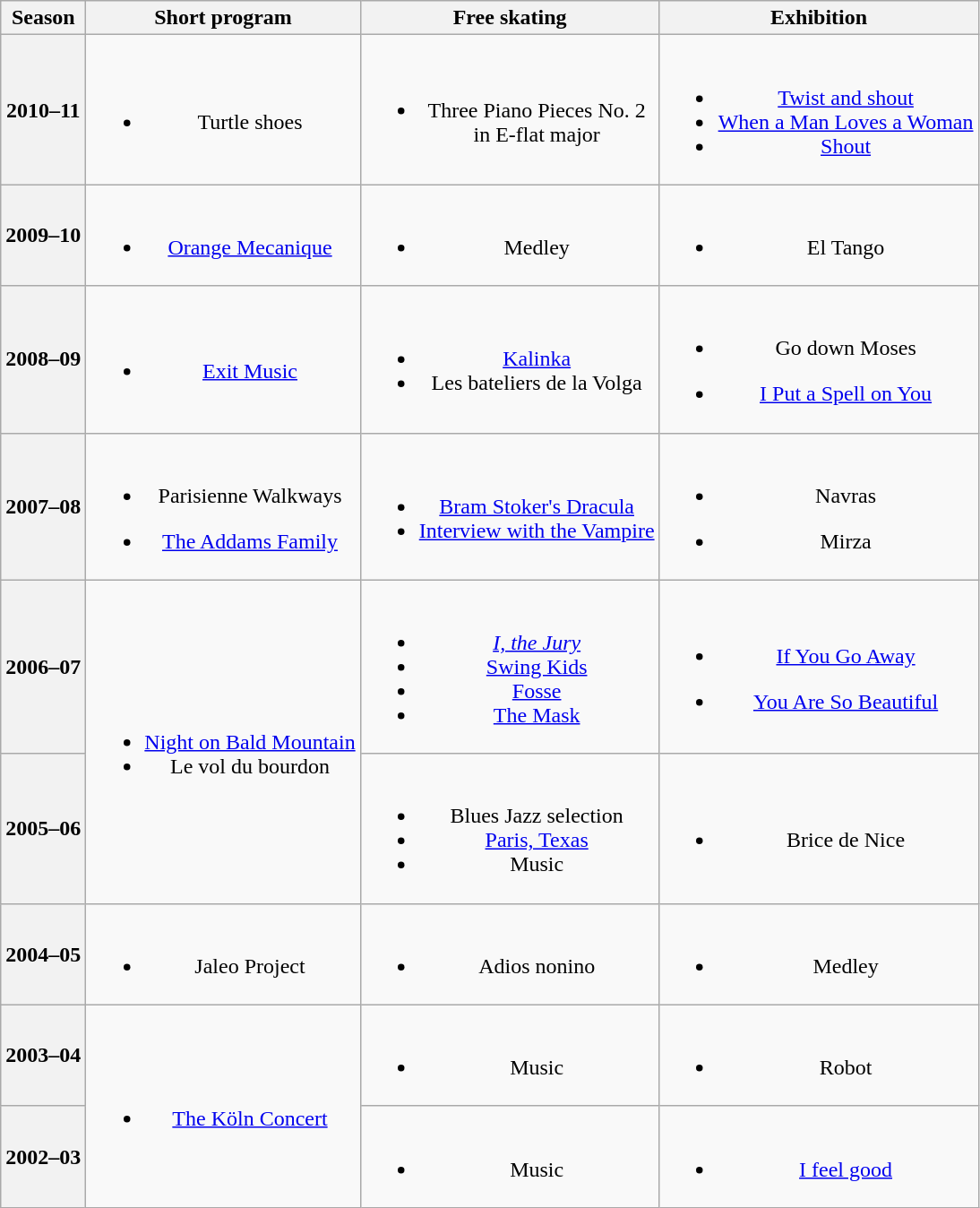<table class="wikitable" style="text-align:center">
<tr>
<th>Season</th>
<th>Short program</th>
<th>Free skating</th>
<th>Exhibition</th>
</tr>
<tr>
<th>2010–11 <br> </th>
<td><br><ul><li>Turtle shoes <br></li></ul></td>
<td><br><ul><li>Three Piano Pieces No. 2 <br>in E-flat major <br></li></ul></td>
<td><br><ul><li><a href='#'>Twist and shout</a><br></li><li><a href='#'>When a Man Loves a Woman</a> <br></li><li><a href='#'>Shout</a> <br></li></ul></td>
</tr>
<tr>
<th>2009–10 <br> </th>
<td><br><ul><li><a href='#'>Orange Mecanique</a> <br></li></ul></td>
<td><br><ul><li>Medley <br></li></ul></td>
<td><br><ul><li>El Tango <br></li></ul></td>
</tr>
<tr>
<th>2008–09 <br> </th>
<td><br><ul><li><a href='#'>Exit Music</a> <br></li></ul></td>
<td><br><ul><li><a href='#'>Kalinka</a></li><li>Les bateliers de la Volga <br></li></ul></td>
<td><br><ul><li>Go down Moses <br></li></ul><ul><li><a href='#'>I Put a Spell on You</a> <br></li></ul></td>
</tr>
<tr>
<th>2007–08</th>
<td><br><ul><li>Parisienne Walkways <br></li></ul><ul><li><a href='#'>The Addams Family</a><br></li></ul></td>
<td><br><ul><li><a href='#'>Bram Stoker's Dracula</a> <br></li><li><a href='#'>Interview with the Vampire</a> <br></li></ul></td>
<td><br><ul><li>Navras <br></li></ul><ul><li>Mirza <br></li></ul></td>
</tr>
<tr>
<th>2006–07</th>
<td rowspan=2><br><ul><li><a href='#'>Night on Bald Mountain</a> <br></li><li>Le vol du bourdon  <br></li></ul></td>
<td><br><ul><li><em><a href='#'>I, the Jury</a></em> <br></li><li><a href='#'>Swing Kids</a> <br></li><li><a href='#'>Fosse</a></li><li><a href='#'>The Mask</a> <br></li></ul></td>
<td><br><ul><li><a href='#'>If You Go Away</a> <br></li></ul><ul><li><a href='#'>You Are So Beautiful</a> <br></li></ul></td>
</tr>
<tr>
<th>2005–06</th>
<td><br><ul><li>Blues Jazz selection <br></li><li><a href='#'>Paris, Texas</a> <br></li><li>Music <br></li></ul></td>
<td><br><ul><li>Brice de Nice <br></li></ul></td>
</tr>
<tr>
<th>2004–05</th>
<td><br><ul><li>Jaleo Project <br></li></ul></td>
<td><br><ul><li>Adios nonino <br></li></ul></td>
<td><br><ul><li>Medley <br></li></ul></td>
</tr>
<tr>
<th>2003–04</th>
<td rowspan=2><br><ul><li><a href='#'>The Köln Concert</a> <br></li></ul></td>
<td><br><ul><li>Music <br> </li></ul></td>
<td><br><ul><li>Robot</li></ul></td>
</tr>
<tr>
<th>2002–03 <br> </th>
<td><br><ul><li>Music <br></li></ul></td>
<td><br><ul><li><a href='#'>I feel good</a> <br></li></ul></td>
</tr>
</table>
